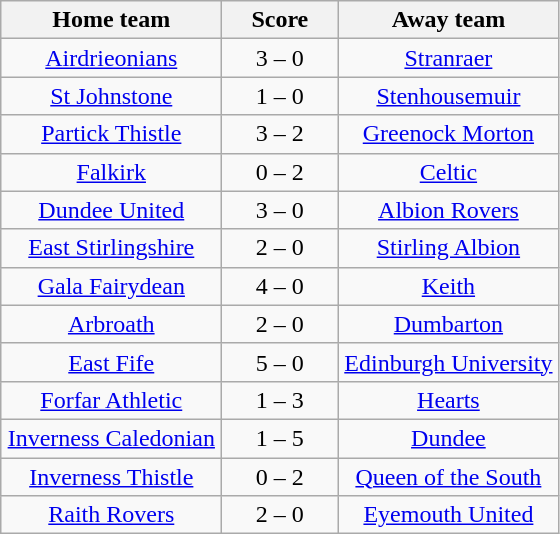<table class="wikitable" style="text-align: center">
<tr>
<th width=140>Home team</th>
<th width=70>Score</th>
<th width=140>Away team</th>
</tr>
<tr>
<td><a href='#'>Airdrieonians</a></td>
<td>3 – 0</td>
<td><a href='#'>Stranraer</a></td>
</tr>
<tr>
<td><a href='#'>St Johnstone</a></td>
<td>1 – 0</td>
<td><a href='#'>Stenhousemuir</a></td>
</tr>
<tr>
<td><a href='#'>Partick Thistle</a></td>
<td>3 – 2</td>
<td><a href='#'>Greenock Morton</a></td>
</tr>
<tr>
<td><a href='#'>Falkirk</a></td>
<td>0 – 2</td>
<td><a href='#'>Celtic</a></td>
</tr>
<tr>
<td><a href='#'>Dundee United</a></td>
<td>3 – 0</td>
<td><a href='#'>Albion Rovers</a></td>
</tr>
<tr>
<td><a href='#'>East Stirlingshire</a></td>
<td>2 – 0</td>
<td><a href='#'>Stirling Albion</a></td>
</tr>
<tr>
<td><a href='#'>Gala Fairydean</a></td>
<td>4 – 0</td>
<td><a href='#'>Keith</a></td>
</tr>
<tr>
<td><a href='#'>Arbroath</a></td>
<td>2 – 0</td>
<td><a href='#'>Dumbarton</a></td>
</tr>
<tr>
<td><a href='#'>East Fife</a></td>
<td>5 – 0</td>
<td><a href='#'>Edinburgh University</a></td>
</tr>
<tr>
<td><a href='#'>Forfar Athletic</a></td>
<td>1 – 3</td>
<td><a href='#'>Hearts</a></td>
</tr>
<tr>
<td><a href='#'>Inverness Caledonian</a></td>
<td>1 – 5</td>
<td><a href='#'>Dundee</a></td>
</tr>
<tr>
<td><a href='#'>Inverness Thistle</a></td>
<td>0 – 2</td>
<td><a href='#'>Queen of the South</a></td>
</tr>
<tr>
<td><a href='#'>Raith Rovers</a></td>
<td>2 – 0</td>
<td><a href='#'>Eyemouth United</a></td>
</tr>
</table>
